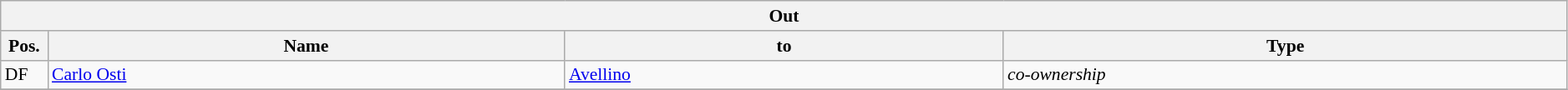<table class="wikitable" style="font-size:90%;width:99%;">
<tr>
<th colspan="4">Out</th>
</tr>
<tr>
<th width=3%>Pos.</th>
<th width=33%>Name</th>
<th width=28%>to</th>
<th width=36%>Type</th>
</tr>
<tr>
<td>DF</td>
<td><a href='#'>Carlo Osti</a></td>
<td><a href='#'>Avellino</a></td>
<td><em>co-ownership</em></td>
</tr>
<tr>
</tr>
</table>
